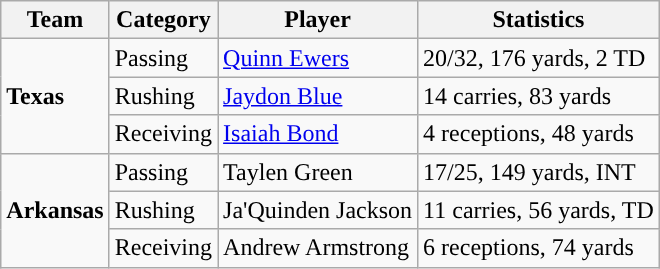<table class="wikitable" style="float: right;">
<tr>
<th>Team</th>
<th>Category</th>
<th>Player</th>
<th>Statistics</th>
</tr>
<tr>
<td rowspan=3><strong>Texas</strong></td>
<td>Passing</td>
<td><a href='#'>Quinn Ewers</a></td>
<td>20/32, 176 yards, 2 TD</td>
</tr>
<tr>
<td>Rushing</td>
<td><a href='#'>Jaydon Blue</a></td>
<td>14 carries, 83 yards</td>
</tr>
<tr>
<td>Receiving</td>
<td><a href='#'>Isaiah Bond</a></td>
<td>4 receptions, 48 yards</td>
</tr>
<tr>
<td rowspan=3><strong>Arkansas</strong></td>
<td>Passing</td>
<td>Taylen Green</td>
<td>17/25, 149 yards, INT</td>
</tr>
<tr>
<td>Rushing</td>
<td>Ja'Quinden Jackson</td>
<td>11 carries, 56 yards, TD</td>
</tr>
<tr>
<td>Receiving</td>
<td>Andrew Armstrong</td>
<td>6 receptions, 74 yards</td>
</tr>
</table>
